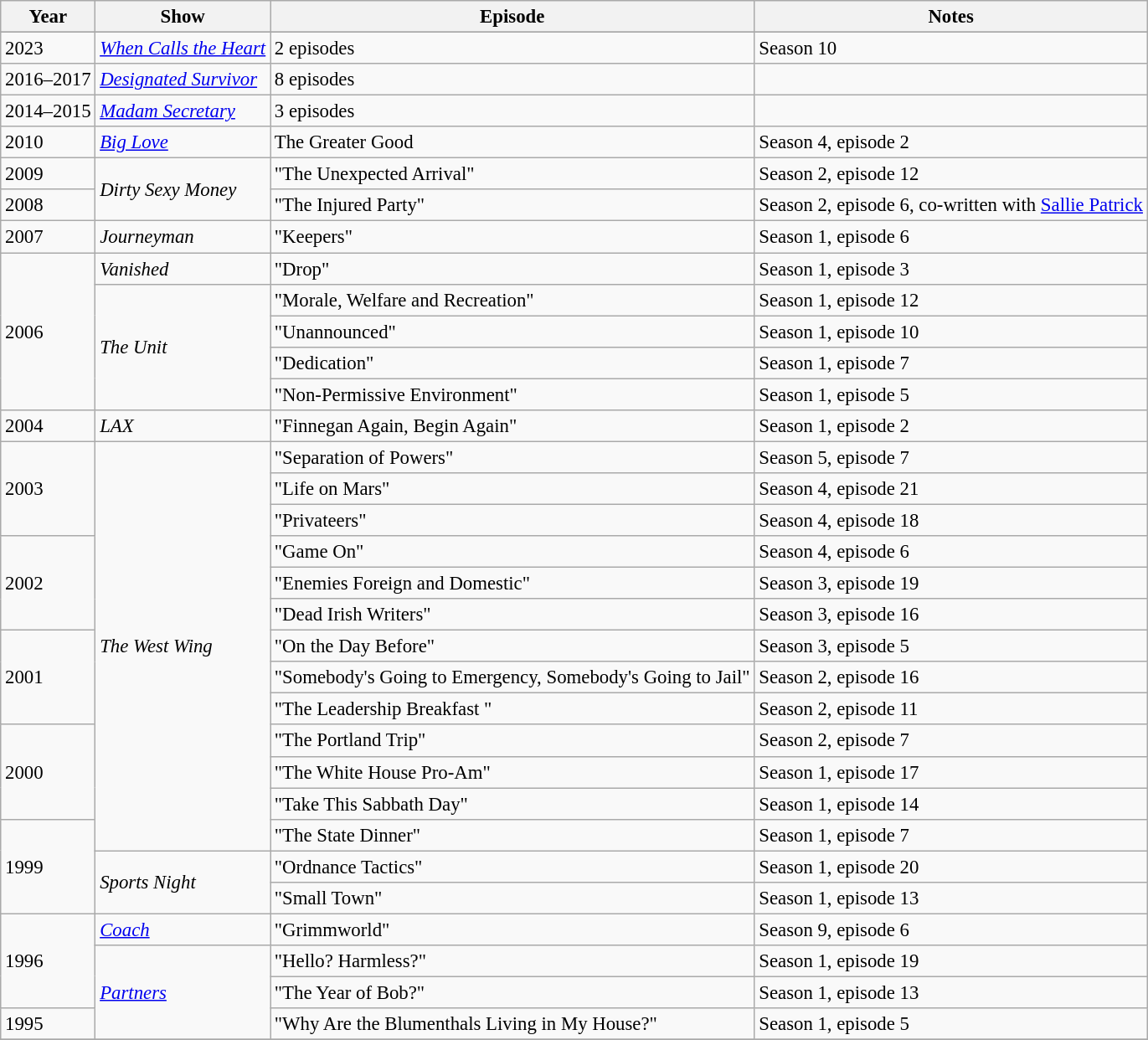<table class="wikitable" style="font-size: 95%;">
<tr>
<th>Year</th>
<th>Show</th>
<th>Episode</th>
<th>Notes</th>
</tr>
<tr>
</tr>
<tr>
<td>2023</td>
<td><em><a href='#'>When Calls the Heart</a></em></td>
<td>2 episodes</td>
<td>Season 10</td>
</tr>
<tr>
<td>2016–2017</td>
<td><em><a href='#'>Designated Survivor</a></em></td>
<td>8 episodes</td>
<td></td>
</tr>
<tr>
<td>2014–2015</td>
<td><em><a href='#'>Madam Secretary</a></em></td>
<td>3 episodes</td>
<td></td>
</tr>
<tr>
<td>2010</td>
<td><em><a href='#'>Big Love</a></em></td>
<td>The Greater Good</td>
<td>Season 4, episode 2</td>
</tr>
<tr>
<td>2009</td>
<td rowspan=2><em>Dirty Sexy Money</em></td>
<td>"The Unexpected Arrival"</td>
<td>Season 2, episode 12</td>
</tr>
<tr>
<td>2008</td>
<td>"The Injured Party"</td>
<td>Season 2, episode 6, co-written with <a href='#'>Sallie Patrick</a></td>
</tr>
<tr>
<td>2007</td>
<td><em>Journeyman</em></td>
<td>"Keepers"</td>
<td>Season 1, episode 6</td>
</tr>
<tr>
<td rowspan=5>2006</td>
<td><em>Vanished</em></td>
<td>"Drop"</td>
<td>Season 1, episode 3</td>
</tr>
<tr>
<td rowspan=4><em>The Unit</em></td>
<td>"Morale, Welfare and Recreation"</td>
<td>Season 1, episode 12</td>
</tr>
<tr>
<td>"Unannounced"</td>
<td>Season 1, episode 10</td>
</tr>
<tr>
<td>"Dedication"</td>
<td>Season 1, episode 7</td>
</tr>
<tr>
<td>"Non-Permissive Environment"</td>
<td>Season 1, episode 5</td>
</tr>
<tr>
<td>2004</td>
<td><em>LAX</em></td>
<td>"Finnegan Again, Begin Again"</td>
<td>Season 1, episode 2</td>
</tr>
<tr>
<td rowspan=3>2003</td>
<td rowspan=13><em>The West Wing</em></td>
<td>"Separation of Powers"</td>
<td>Season 5, episode 7</td>
</tr>
<tr>
<td>"Life on Mars"</td>
<td>Season 4, episode 21</td>
</tr>
<tr>
<td>"Privateers"</td>
<td>Season 4, episode 18</td>
</tr>
<tr>
<td rowspan=3>2002</td>
<td>"Game On"</td>
<td>Season 4, episode 6</td>
</tr>
<tr>
<td>"Enemies Foreign and Domestic"</td>
<td>Season 3, episode 19</td>
</tr>
<tr>
<td>"Dead Irish Writers"</td>
<td>Season 3, episode 16</td>
</tr>
<tr>
<td rowspan=3>2001</td>
<td>"On the Day Before"</td>
<td>Season 3, episode 5</td>
</tr>
<tr>
<td>"Somebody's Going to Emergency, Somebody's Going to Jail"</td>
<td>Season 2, episode 16</td>
</tr>
<tr>
<td>"The Leadership Breakfast "</td>
<td>Season 2, episode 11</td>
</tr>
<tr>
<td rowspan=3>2000</td>
<td>"The Portland Trip"</td>
<td>Season 2, episode 7</td>
</tr>
<tr>
<td>"The White House Pro-Am"</td>
<td>Season 1, episode 17</td>
</tr>
<tr>
<td>"Take This Sabbath Day"</td>
<td>Season 1, episode 14</td>
</tr>
<tr>
<td rowspan=3>1999</td>
<td>"The State Dinner"</td>
<td>Season 1, episode 7</td>
</tr>
<tr>
<td rowspan=2><em>Sports Night</em></td>
<td>"Ordnance Tactics"</td>
<td>Season 1, episode 20</td>
</tr>
<tr>
<td>"Small Town"</td>
<td>Season 1, episode 13</td>
</tr>
<tr>
<td rowspan=3>1996</td>
<td><em><a href='#'>Coach</a></em></td>
<td>"Grimmworld"</td>
<td>Season 9, episode 6</td>
</tr>
<tr>
<td rowspan=3><em><a href='#'>Partners</a></em></td>
<td>"Hello? Harmless?"</td>
<td>Season 1, episode 19</td>
</tr>
<tr>
<td>"The Year of Bob?"</td>
<td>Season 1, episode 13</td>
</tr>
<tr>
<td>1995</td>
<td>"Why Are the Blumenthals Living in My House?"</td>
<td>Season 1, episode 5</td>
</tr>
<tr>
</tr>
</table>
